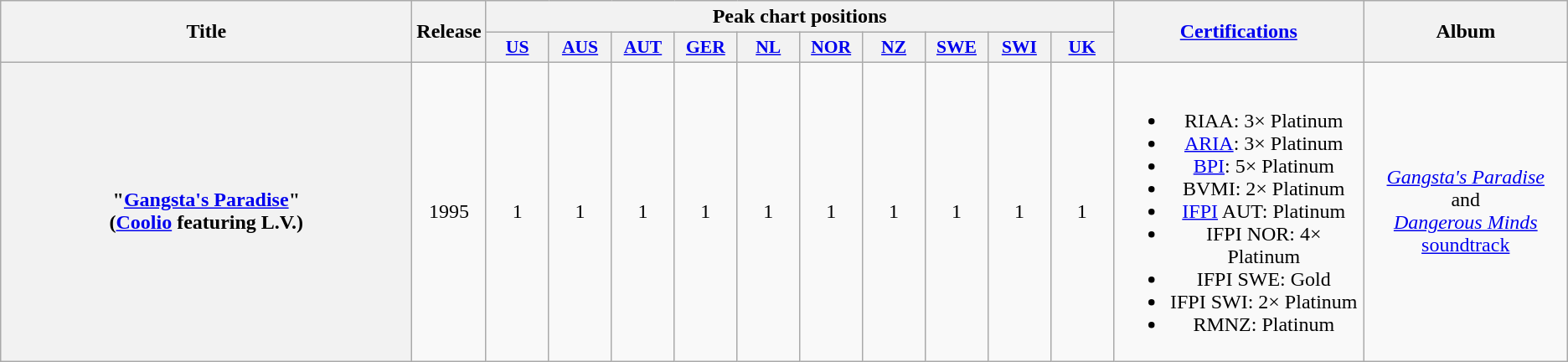<table class="wikitable plainrowheaders" style="text-align:center;" border="1">
<tr>
<th scope="col" rowspan="2" style="width:20em;">Title</th>
<th scope="col" rowspan="2">Release</th>
<th scope="col" colspan="10">Peak chart positions</th>
<th scope="col" rowspan="2" style="width:12em;"><a href='#'>Certifications</a></th>
<th scope="col" rowspan="2">Album</th>
</tr>
<tr>
<th scope="col" style="width:3em;font-size:90%;"><a href='#'>US</a><br></th>
<th scope="col" style="width:3em;font-size:90%;"><a href='#'>AUS</a><br></th>
<th scope="col" style="width:3em;font-size:90%;"><a href='#'>AUT</a><br></th>
<th scope="col" style="width:3em;font-size:90%;"><a href='#'>GER</a><br></th>
<th scope="col" style="width:3em;font-size:90%;"><a href='#'>NL</a></th>
<th scope="col" style="width:3em;font-size:90%;"><a href='#'>NOR</a><br></th>
<th scope="col" style="width:3em;font-size:90%;"><a href='#'>NZ</a><br></th>
<th scope="col" style="width:3em;font-size:90%;"><a href='#'>SWE</a><br></th>
<th scope="col" style="width:3em;font-size:90%;"><a href='#'>SWI</a><br></th>
<th scope="col" style="width:3em;font-size:90%;"><a href='#'>UK</a><br></th>
</tr>
<tr>
<th scope="row">"<a href='#'>Gangsta's Paradise</a>"<br><span>(<a href='#'>Coolio</a> featuring L.V.)</span></th>
<td rowspan="2">1995</td>
<td>1</td>
<td>1</td>
<td>1</td>
<td>1</td>
<td>1</td>
<td>1</td>
<td>1</td>
<td>1</td>
<td>1</td>
<td>1</td>
<td><br><ul><li>RIAA: 3× Platinum</li><li><a href='#'>ARIA</a>: 3× Platinum</li><li><a href='#'>BPI</a>: 5× Platinum</li><li>BVMI: 2× Platinum</li><li><a href='#'>IFPI</a> AUT: Platinum</li><li>IFPI NOR: 4× Platinum</li><li>IFPI SWE: Gold</li><li>IFPI SWI: 2× Platinum</li><li>RMNZ: Platinum</li></ul></td>
<td><em><a href='#'>Gangsta's Paradise</a></em> <br>and<br><a href='#'><em>Dangerous Minds</em> soundtrack</a></td>
</tr>
</table>
